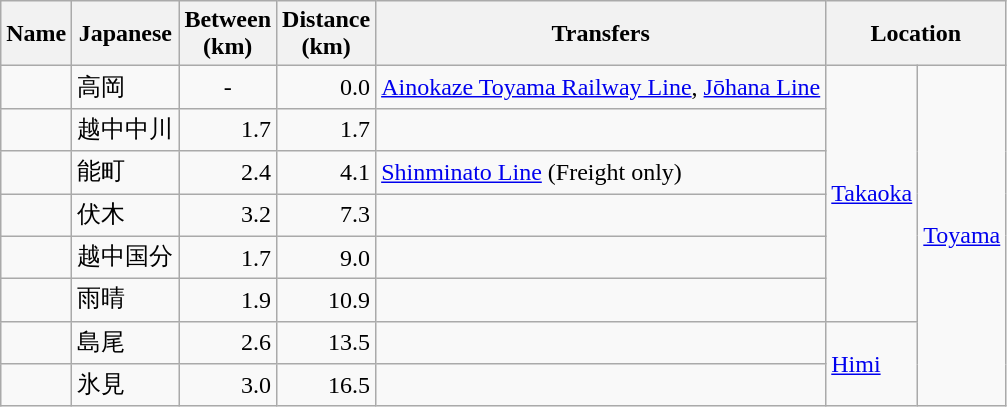<table class="wikitable">
<tr>
<th>Name</th>
<th>Japanese</th>
<th>Between<br>(km)</th>
<th>Distance<br>(km)</th>
<th>Transfers</th>
<th colspan=2>Location</th>
</tr>
<tr>
<td></td>
<td>高岡</td>
<td style="text-align:center;">-</td>
<td style="text-align:right;">0.0</td>
<td><a href='#'>Ainokaze Toyama Railway Line</a>, <a href='#'>Jōhana Line</a></td>
<td rowspan="6"><a href='#'>Takaoka</a></td>
<td rowspan=8><a href='#'>Toyama</a></td>
</tr>
<tr>
<td></td>
<td>越中中川</td>
<td style="text-align:right;">1.7</td>
<td style="text-align:right;">1.7</td>
<td> </td>
</tr>
<tr>
<td></td>
<td>能町</td>
<td style="text-align:right;">2.4</td>
<td style="text-align:right;">4.1</td>
<td><a href='#'>Shinminato Line</a> (Freight only)</td>
</tr>
<tr>
<td></td>
<td>伏木</td>
<td style="text-align:right;">3.2</td>
<td style="text-align:right;">7.3</td>
<td> </td>
</tr>
<tr>
<td></td>
<td>越中国分</td>
<td style="text-align:right;">1.7</td>
<td style="text-align:right;">9.0</td>
<td> </td>
</tr>
<tr>
<td></td>
<td>雨晴</td>
<td style="text-align:right;">1.9</td>
<td style="text-align:right;">10.9</td>
<td> </td>
</tr>
<tr>
<td></td>
<td>島尾</td>
<td style="text-align:right;">2.6</td>
<td style="text-align:right;">13.5</td>
<td> </td>
<td rowspan="2"><a href='#'>Himi</a></td>
</tr>
<tr>
<td></td>
<td>氷見</td>
<td style="text-align:right;">3.0</td>
<td style="text-align:right;">16.5</td>
<td> </td>
</tr>
</table>
